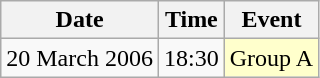<table class = "wikitable" style="text-align:center;">
<tr>
<th>Date</th>
<th>Time</th>
<th>Event</th>
</tr>
<tr>
<td>20 March 2006</td>
<td>18:30</td>
<td bgcolor=ffffcc>Group A</td>
</tr>
</table>
